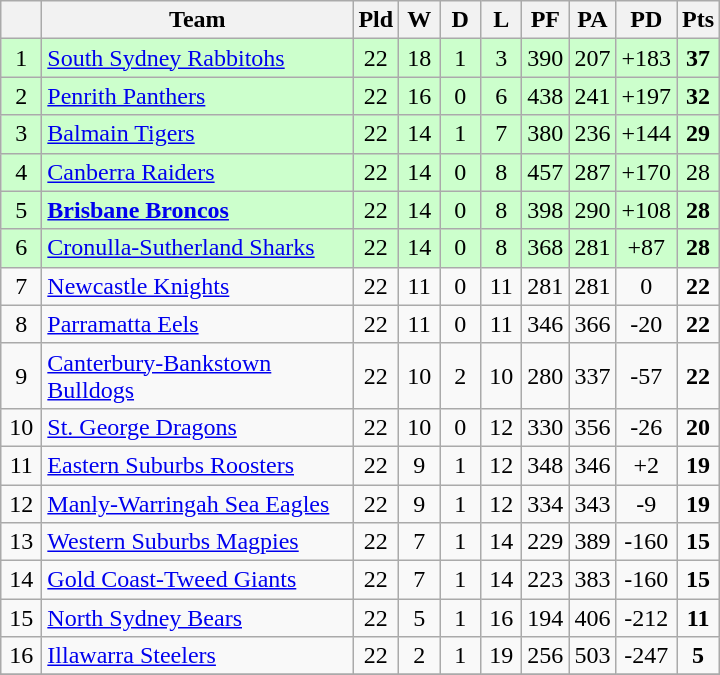<table class="wikitable" style="text-align:center;">
<tr>
<th width=20 abbr="Position×"></th>
<th width=200>Team</th>
<th width=20 abbr="Played">Pld</th>
<th width=20 abbr="Won">W</th>
<th width=20 abbr="Drawn">D</th>
<th width=20 abbr="Lost">L</th>
<th width=20 abbr="Points for">PF</th>
<th width=20 abbr="Points against">PA</th>
<th width=20 abbr="Points difference">PD</th>
<th width=20 abbr="Points">Pts</th>
</tr>
<tr style="background: #ccffcc;">
<td>1</td>
<td style="text-align:left;"> <a href='#'>South Sydney Rabbitohs</a></td>
<td>22</td>
<td>18</td>
<td>1</td>
<td>3</td>
<td>390</td>
<td>207</td>
<td>+183</td>
<td><strong>37</strong></td>
</tr>
<tr style="background: #ccffcc;">
<td>2</td>
<td style="text-align:left;"> <a href='#'>Penrith Panthers</a></td>
<td>22</td>
<td>16</td>
<td>0</td>
<td>6</td>
<td>438</td>
<td>241</td>
<td>+197</td>
<td><strong>32</strong></td>
</tr>
<tr style="background: #ccffcc;">
<td>3</td>
<td style="text-align:left;"> <a href='#'>Balmain Tigers</a></td>
<td>22</td>
<td>14</td>
<td>1</td>
<td>7</td>
<td>380</td>
<td>236</td>
<td>+144</td>
<td><strong>29</strong></td>
</tr>
<tr style="background: #ccffcc;">
<td>4</td>
<td style="text-align:left;"> <a href='#'>Canberra Raiders</a></td>
<td>22</td>
<td>14</td>
<td>0</td>
<td>8</td>
<td>457</td>
<td>287</td>
<td>+170</td>
<td>28</td>
</tr>
<tr style="background: #ccffcc;">
<td>5</td>
<td style="text-align:left;"> <strong><a href='#'>Brisbane Broncos</a></strong></td>
<td>22</td>
<td>14</td>
<td>0</td>
<td>8</td>
<td>398</td>
<td>290</td>
<td>+108</td>
<td><strong>28</strong></td>
</tr>
<tr style="background: #ccffcc;">
<td>6</td>
<td style="text-align:left;"> <a href='#'>Cronulla-Sutherland Sharks</a></td>
<td>22</td>
<td>14</td>
<td>0</td>
<td>8</td>
<td>368</td>
<td>281</td>
<td>+87</td>
<td><strong>28</strong></td>
</tr>
<tr>
<td>7</td>
<td style="text-align:left;"> <a href='#'>Newcastle Knights</a></td>
<td>22</td>
<td>11</td>
<td>0</td>
<td>11</td>
<td>281</td>
<td>281</td>
<td>0</td>
<td><strong>22</strong></td>
</tr>
<tr>
<td>8</td>
<td style="text-align:left;"> <a href='#'>Parramatta Eels</a></td>
<td>22</td>
<td>11</td>
<td>0</td>
<td>11</td>
<td>346</td>
<td>366</td>
<td>-20</td>
<td><strong>22</strong></td>
</tr>
<tr>
<td>9</td>
<td style="text-align:left;"> <a href='#'>Canterbury-Bankstown Bulldogs</a></td>
<td>22</td>
<td>10</td>
<td>2</td>
<td>10</td>
<td>280</td>
<td>337</td>
<td>-57</td>
<td><strong>22</strong></td>
</tr>
<tr>
<td>10</td>
<td style="text-align:left;"> <a href='#'>St. George Dragons</a></td>
<td>22</td>
<td>10</td>
<td>0</td>
<td>12</td>
<td>330</td>
<td>356</td>
<td>-26</td>
<td><strong>20</strong></td>
</tr>
<tr>
<td>11</td>
<td style="text-align:left;"> <a href='#'>Eastern Suburbs Roosters</a></td>
<td>22</td>
<td>9</td>
<td>1</td>
<td>12</td>
<td>348</td>
<td>346</td>
<td>+2</td>
<td><strong>19</strong></td>
</tr>
<tr>
<td>12</td>
<td style="text-align:left;"> <a href='#'>Manly-Warringah Sea Eagles</a></td>
<td>22</td>
<td>9</td>
<td>1</td>
<td>12</td>
<td>334</td>
<td>343</td>
<td>-9</td>
<td><strong>19</strong></td>
</tr>
<tr>
<td>13</td>
<td style="text-align:left;"> <a href='#'>Western Suburbs Magpies</a></td>
<td>22</td>
<td>7</td>
<td>1</td>
<td>14</td>
<td>229</td>
<td>389</td>
<td>-160</td>
<td><strong>15</strong></td>
</tr>
<tr>
<td>14</td>
<td style="text-align:left;"> <a href='#'>Gold Coast-Tweed Giants</a></td>
<td>22</td>
<td>7</td>
<td>1</td>
<td>14</td>
<td>223</td>
<td>383</td>
<td>-160</td>
<td><strong>15</strong></td>
</tr>
<tr>
<td>15</td>
<td style="text-align:left;"> <a href='#'>North Sydney Bears</a></td>
<td>22</td>
<td>5</td>
<td>1</td>
<td>16</td>
<td>194</td>
<td>406</td>
<td>-212</td>
<td><strong>11</strong></td>
</tr>
<tr>
<td>16</td>
<td style="text-align:left;"> <a href='#'>Illawarra Steelers</a></td>
<td>22</td>
<td>2</td>
<td>1</td>
<td>19</td>
<td>256</td>
<td>503</td>
<td>-247</td>
<td><strong>5</strong></td>
</tr>
<tr>
</tr>
</table>
